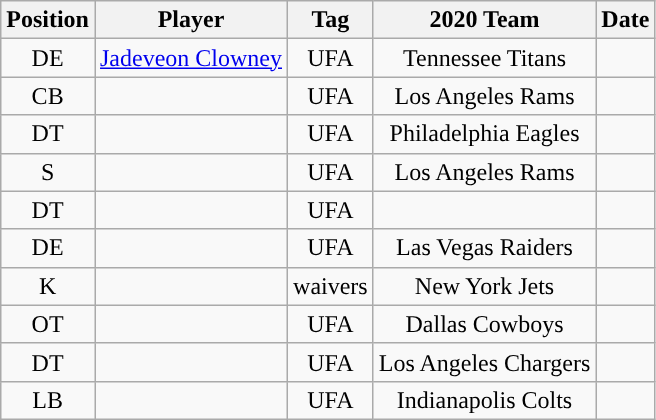<table class="wikitable sortable" style="text-align:center">
<tr>
<th>Position</th>
<th>Player</th>
<th>Tag</th>
<th>2020 Team</th>
<th>Date</th>
</tr>
<tr>
<td>DE</td>
<td><a href='#'>Jadeveon Clowney</a></td>
<td>UFA</td>
<td>Tennessee Titans</td>
<td></td>
</tr>
<tr>
<td>CB</td>
<td></td>
<td>UFA</td>
<td>Los Angeles Rams</td>
<td></td>
</tr>
<tr>
<td>DT</td>
<td></td>
<td>UFA</td>
<td>Philadelphia Eagles</td>
<td></td>
</tr>
<tr>
<td>S</td>
<td></td>
<td>UFA</td>
<td>Los Angeles Rams</td>
<td></td>
</tr>
<tr>
<td>DT</td>
<td></td>
<td>UFA</td>
<td></td>
<td></td>
</tr>
<tr>
<td>DE</td>
<td></td>
<td>UFA</td>
<td>Las Vegas Raiders</td>
<td></td>
</tr>
<tr>
<td>K</td>
<td></td>
<td>waivers</td>
<td>New York Jets</td>
<td></td>
</tr>
<tr>
<td>OT</td>
<td></td>
<td>UFA</td>
<td>Dallas Cowboys</td>
<td></td>
</tr>
<tr>
<td>DT</td>
<td></td>
<td>UFA</td>
<td>Los Angeles Chargers</td>
<td></td>
</tr>
<tr>
<td>LB</td>
<td></td>
<td>UFA</td>
<td>Indianapolis Colts</td>
<td></td>
</tr>
</table>
